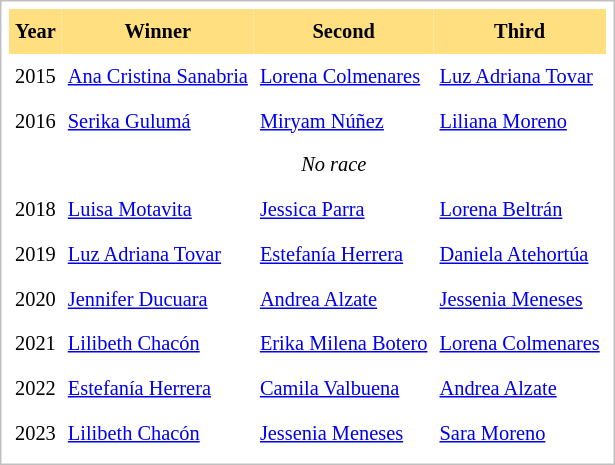<table cellpadding="4" cellspacing="0"  style="border: 1px solid silver; color: black; margin: 0 0 0.5em 0; background-color: white; padding: 5px; text-align: left; font-size:85%; vertical-align: top; line-height:1.6em;">
<tr>
<th scope=col; align="center" bgcolor="FFDF80">Year</th>
<th scope=col; align="center" bgcolor="FFDF80">Winner</th>
<th scope=col; align="center" bgcolor="FFDF80">Second</th>
<th scope=col; align="center" bgcolor="FFDF80">Third</th>
</tr>
<tr>
<td>2015</td>
<td> <a href='#'>Ana Cristina Sanabria</a></td>
<td> <a href='#'>Lorena Colmenares</a></td>
<td> <a href='#'>Luz Adriana Tovar</a></td>
</tr>
<tr>
<td>2016</td>
<td> <a href='#'>Serika Gulumá</a></td>
<td> <a href='#'>Miryam Núñez</a></td>
<td> <a href='#'>Liliana Moreno</a></td>
</tr>
<tr>
<td></td>
<td colspan=3 align=center><em>No race</em></td>
</tr>
<tr>
<td>2018</td>
<td> <a href='#'>Luisa Motavita</a></td>
<td> <a href='#'>Jessica Parra</a></td>
<td> <a href='#'>Lorena Beltrán</a></td>
</tr>
<tr>
<td>2019</td>
<td> <a href='#'>Luz Adriana Tovar</a></td>
<td> <a href='#'>Estefanía Herrera</a></td>
<td> <a href='#'>Daniela Atehortúa</a></td>
</tr>
<tr>
<td>2020</td>
<td> <a href='#'>Jennifer Ducuara</a></td>
<td> <a href='#'>Andrea Alzate</a></td>
<td> <a href='#'>Jessenia Meneses</a></td>
</tr>
<tr>
<td>2021</td>
<td> <a href='#'>Lilibeth Chacón</a></td>
<td> <a href='#'>Erika Milena Botero</a></td>
<td> <a href='#'>Lorena Colmenares</a></td>
</tr>
<tr>
<td>2022</td>
<td> <a href='#'>Estefanía Herrera</a></td>
<td> <a href='#'>Camila Valbuena</a></td>
<td> <a href='#'>Andrea Alzate</a></td>
</tr>
<tr>
<td>2023</td>
<td> <a href='#'>Lilibeth Chacón</a></td>
<td> <a href='#'>Jessenia Meneses</a></td>
<td> <a href='#'>Sara Moreno</a></td>
</tr>
</table>
